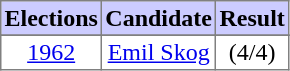<table class="toccolours" border=1 cellspacing=0 cellpadding=2 style="text-align:center; border-collapse:collapse;">
<tr style="background:#ccccff">
<th>Elections</th>
<th>Candidate</th>
<th>Result</th>
</tr>
<tr style="background:#ccccff">
</tr>
<tr>
<td><a href='#'>1962</a></td>
<td rowspan=1><a href='#'>Emil Skog</a></td>
<td>(4/4)</td>
</tr>
</table>
